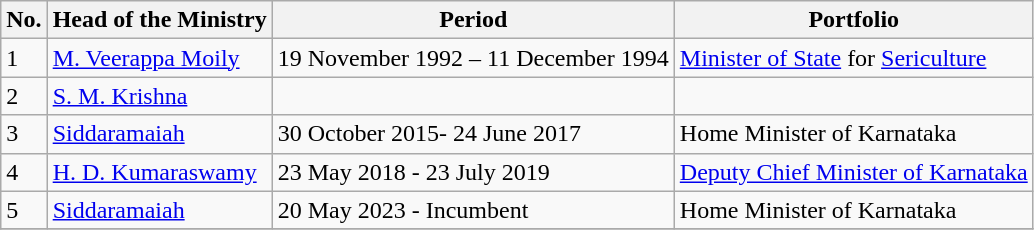<table class="wikitable">
<tr>
<th>No.</th>
<th>Head of the Ministry</th>
<th>Period</th>
<th>Portfolio</th>
</tr>
<tr>
<td>1</td>
<td><a href='#'>M. Veerappa Moily</a></td>
<td>19 November 1992 – 11 December 1994</td>
<td><a href='#'>Minister of State</a> for <a href='#'>Sericulture</a></td>
</tr>
<tr>
<td>2</td>
<td><a href='#'>S. M. Krishna</a></td>
<td></td>
<td></td>
</tr>
<tr>
<td>3</td>
<td><a href='#'>Siddaramaiah</a></td>
<td>30 October  2015- 24 June  2017</td>
<td>Home Minister of Karnataka</td>
</tr>
<tr>
<td>4</td>
<td><a href='#'>H. D. Kumaraswamy</a></td>
<td>23 May 2018 - 23 July 2019</td>
<td><a href='#'>Deputy Chief Minister of Karnataka</a></td>
</tr>
<tr>
<td>5</td>
<td><a href='#'>Siddaramaiah</a></td>
<td>20 May 2023 - Incumbent</td>
<td>Home Minister of Karnataka</td>
</tr>
<tr>
</tr>
</table>
